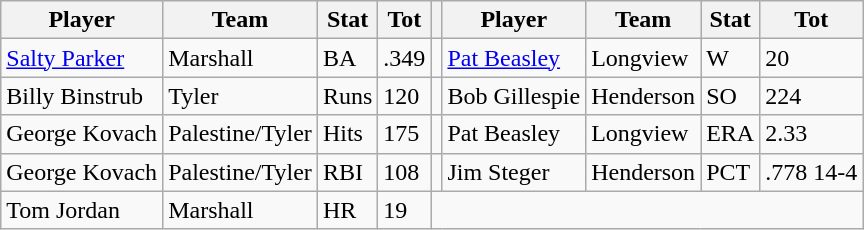<table class="wikitable">
<tr>
<th>Player</th>
<th>Team</th>
<th>Stat</th>
<th>Tot</th>
<th></th>
<th>Player</th>
<th>Team</th>
<th>Stat</th>
<th>Tot</th>
</tr>
<tr>
<td><a href='#'>Salty Parker</a></td>
<td>Marshall</td>
<td>BA</td>
<td>.349</td>
<td></td>
<td><a href='#'>Pat Beasley</a></td>
<td>Longview</td>
<td>W</td>
<td>20</td>
</tr>
<tr>
<td>Billy Binstrub</td>
<td>Tyler</td>
<td>Runs</td>
<td>120</td>
<td></td>
<td>Bob Gillespie</td>
<td>Henderson</td>
<td>SO</td>
<td>224</td>
</tr>
<tr>
<td>George Kovach</td>
<td>Palestine/Tyler</td>
<td>Hits</td>
<td>175</td>
<td></td>
<td>Pat Beasley</td>
<td>Longview</td>
<td>ERA</td>
<td>2.33</td>
</tr>
<tr>
<td>George Kovach</td>
<td>Palestine/Tyler</td>
<td>RBI</td>
<td>108</td>
<td></td>
<td>Jim Steger</td>
<td>Henderson</td>
<td>PCT</td>
<td>.778 14-4</td>
</tr>
<tr>
<td>Tom Jordan</td>
<td>Marshall</td>
<td>HR</td>
<td>19</td>
</tr>
</table>
